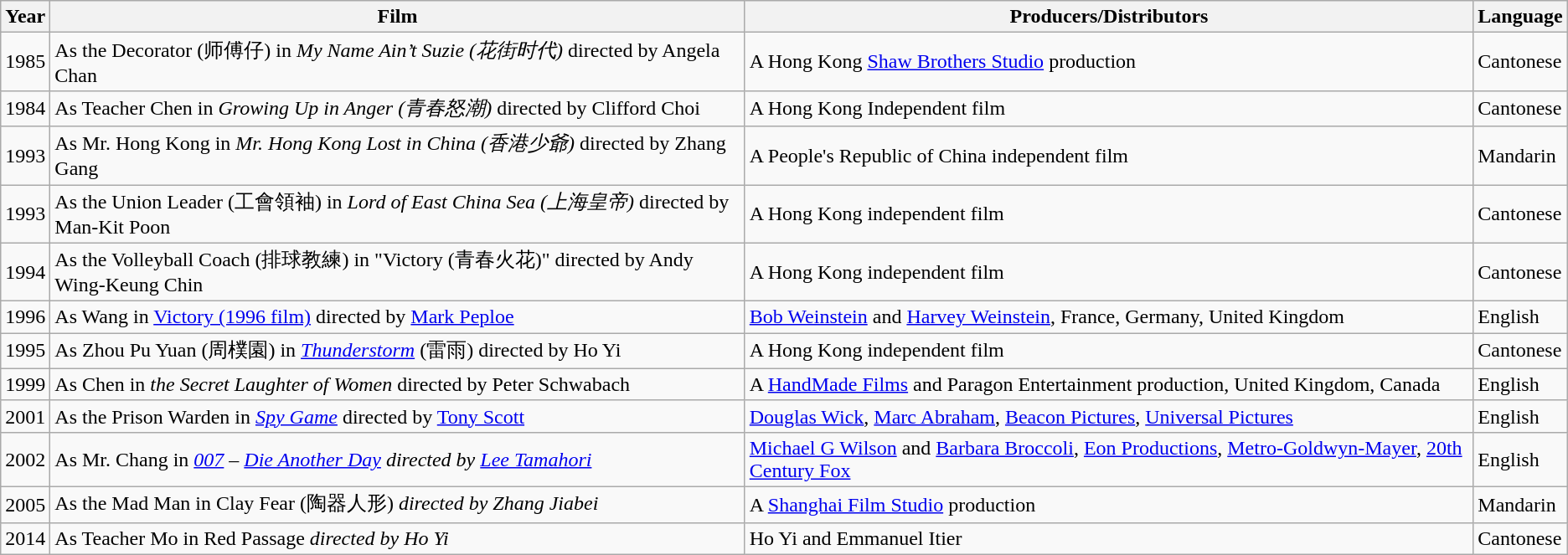<table class="wikitable">
<tr>
<th>Year</th>
<th>Film</th>
<th>Producers/Distributors</th>
<th>Language</th>
</tr>
<tr>
<td>1985</td>
<td>As the Decorator (师傅仔) in <em>My Name Ain’t Suzie (花街时代)</em> directed by Angela Chan</td>
<td>A Hong Kong <a href='#'>Shaw Brothers Studio</a> production</td>
<td>Cantonese</td>
</tr>
<tr>
<td>1984</td>
<td>As Teacher Chen in <em>Growing Up in Anger (青春怒潮)</em> directed by Clifford Choi</td>
<td>A Hong Kong Independent film</td>
<td>Cantonese</td>
</tr>
<tr>
<td>1993</td>
<td>As Mr. Hong Kong in <em>Mr. Hong Kong Lost in China (香港少爺)</em> directed by Zhang Gang</td>
<td>A People's Republic of China independent film</td>
<td>Mandarin</td>
</tr>
<tr>
<td>1993</td>
<td>As the Union Leader (工會領袖) in <em>Lord of East China Sea (上海皇帝)</em> directed by Man-Kit Poon</td>
<td>A Hong Kong independent film</td>
<td>Cantonese</td>
</tr>
<tr>
<td>1994</td>
<td>As the Volleyball Coach (排球教練) in "Victory (青春火花)"  directed by Andy Wing-Keung Chin</td>
<td>A Hong Kong independent film</td>
<td>Cantonese</td>
</tr>
<tr |->
<td>1996</td>
<td>As Wang in <a href='#'>Victory (1996 film)</a> directed by <a href='#'>Mark Peploe</a></td>
<td><a href='#'>Bob Weinstein</a> and <a href='#'>Harvey Weinstein</a>, France, Germany, United Kingdom</td>
<td>English</td>
</tr>
<tr>
<td>1995</td>
<td>As Zhou Pu Yuan (周樸園) in <em><a href='#'>Thunderstorm</a></em> (雷雨) directed by Ho Yi</td>
<td>A Hong Kong independent film</td>
<td>Cantonese</td>
</tr>
<tr>
<td>1999</td>
<td>As Chen in <em>the Secret Laughter of Women</em> directed by Peter Schwabach</td>
<td>A <a href='#'>HandMade Films</a> and Paragon Entertainment production, United Kingdom, Canada</td>
<td>English</td>
</tr>
<tr>
<td>2001</td>
<td>As the Prison Warden in <em><a href='#'>Spy Game</a></em> directed by <a href='#'>Tony Scott</a></td>
<td><a href='#'>Douglas Wick</a>, <a href='#'>Marc Abraham</a>, <a href='#'>Beacon Pictures</a>, <a href='#'>Universal Pictures</a></td>
<td>English</td>
</tr>
<tr>
<td>2002</td>
<td>As Mr. Chang in <em><a href='#'>007</a> – <a href='#'>Die Another Day</a> directed by <a href='#'>Lee Tamahori</a></td>
<td><a href='#'>Michael G Wilson</a> and <a href='#'>Barbara Broccoli</a>, <a href='#'>Eon Productions</a>, <a href='#'>Metro-Goldwyn-Mayer</a>, <a href='#'>20th Century Fox</a></td>
<td>English</td>
</tr>
<tr>
<td>2005</td>
<td>As the Mad Man in </em>Clay Fear (陶器人形)<em> directed by Zhang Jiabei</td>
<td>A <a href='#'>Shanghai Film Studio</a> production</td>
<td>Mandarin</td>
</tr>
<tr>
<td>2014</td>
<td>As Teacher Mo in </em>Red Passage<em> directed by Ho Yi</td>
<td>Ho Yi and Emmanuel Itier</td>
<td>Cantonese</td>
</tr>
</table>
